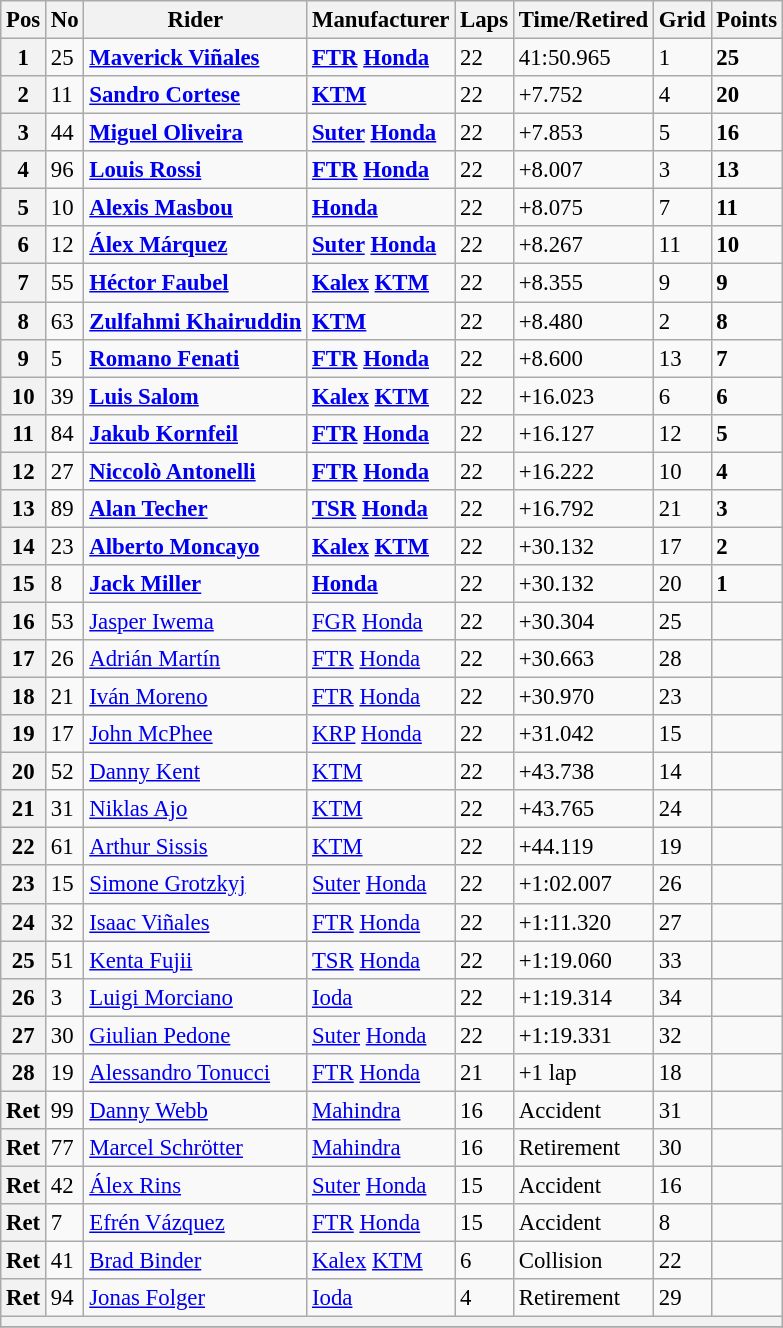<table class="wikitable" style="font-size: 95%;">
<tr>
<th>Pos</th>
<th>No</th>
<th>Rider</th>
<th>Manufacturer</th>
<th>Laps</th>
<th>Time/Retired</th>
<th>Grid</th>
<th>Points</th>
</tr>
<tr>
<th>1</th>
<td>25</td>
<td> <strong><a href='#'>Maverick Viñales</a></strong></td>
<td><strong><a href='#'>FTR</a> <a href='#'>Honda</a></strong></td>
<td>22</td>
<td>41:50.965</td>
<td>1</td>
<td><strong>25</strong></td>
</tr>
<tr>
<th>2</th>
<td>11</td>
<td> <strong><a href='#'>Sandro Cortese</a></strong></td>
<td><strong><a href='#'>KTM</a></strong></td>
<td>22</td>
<td>+7.752</td>
<td>4</td>
<td><strong>20</strong></td>
</tr>
<tr>
<th>3</th>
<td>44</td>
<td> <strong><a href='#'>Miguel Oliveira</a></strong></td>
<td><strong><a href='#'>Suter</a> <a href='#'>Honda</a></strong></td>
<td>22</td>
<td>+7.853</td>
<td>5</td>
<td><strong>16</strong></td>
</tr>
<tr>
<th>4</th>
<td>96</td>
<td> <strong><a href='#'>Louis Rossi</a></strong></td>
<td><strong><a href='#'>FTR</a> <a href='#'>Honda</a></strong></td>
<td>22</td>
<td>+8.007</td>
<td>3</td>
<td><strong>13</strong></td>
</tr>
<tr>
<th>5</th>
<td>10</td>
<td> <strong><a href='#'>Alexis Masbou</a></strong></td>
<td><strong><a href='#'>Honda</a></strong></td>
<td>22</td>
<td>+8.075</td>
<td>7</td>
<td><strong>11</strong></td>
</tr>
<tr>
<th>6</th>
<td>12</td>
<td> <strong><a href='#'>Álex Márquez</a></strong></td>
<td><strong><a href='#'>Suter</a> <a href='#'>Honda</a></strong></td>
<td>22</td>
<td>+8.267</td>
<td>11</td>
<td><strong>10</strong></td>
</tr>
<tr>
<th>7</th>
<td>55</td>
<td> <strong><a href='#'>Héctor Faubel</a></strong></td>
<td><strong><a href='#'>Kalex</a> <a href='#'>KTM</a></strong></td>
<td>22</td>
<td>+8.355</td>
<td>9</td>
<td><strong>9</strong></td>
</tr>
<tr>
<th>8</th>
<td>63</td>
<td> <strong><a href='#'>Zulfahmi Khairuddin</a></strong></td>
<td><strong><a href='#'>KTM</a></strong></td>
<td>22</td>
<td>+8.480</td>
<td>2</td>
<td><strong>8</strong></td>
</tr>
<tr>
<th>9</th>
<td>5</td>
<td> <strong><a href='#'>Romano Fenati</a></strong></td>
<td><strong><a href='#'>FTR</a> <a href='#'>Honda</a></strong></td>
<td>22</td>
<td>+8.600</td>
<td>13</td>
<td><strong>7</strong></td>
</tr>
<tr>
<th>10</th>
<td>39</td>
<td> <strong><a href='#'>Luis Salom</a></strong></td>
<td><strong><a href='#'>Kalex</a> <a href='#'>KTM</a></strong></td>
<td>22</td>
<td>+16.023</td>
<td>6</td>
<td><strong>6</strong></td>
</tr>
<tr>
<th>11</th>
<td>84</td>
<td> <strong><a href='#'>Jakub Kornfeil</a></strong></td>
<td><strong><a href='#'>FTR</a> <a href='#'>Honda</a></strong></td>
<td>22</td>
<td>+16.127</td>
<td>12</td>
<td><strong>5</strong></td>
</tr>
<tr>
<th>12</th>
<td>27</td>
<td> <strong><a href='#'>Niccolò Antonelli</a></strong></td>
<td><strong><a href='#'>FTR</a> <a href='#'>Honda</a></strong></td>
<td>22</td>
<td>+16.222</td>
<td>10</td>
<td><strong>4</strong></td>
</tr>
<tr>
<th>13</th>
<td>89</td>
<td> <strong><a href='#'>Alan Techer</a></strong></td>
<td><strong><a href='#'>TSR</a> <a href='#'>Honda</a></strong></td>
<td>22</td>
<td>+16.792</td>
<td>21</td>
<td><strong>3</strong></td>
</tr>
<tr>
<th>14</th>
<td>23</td>
<td> <strong><a href='#'>Alberto Moncayo</a></strong></td>
<td><strong><a href='#'>Kalex</a> <a href='#'>KTM</a></strong></td>
<td>22</td>
<td>+30.132</td>
<td>17</td>
<td><strong>2</strong></td>
</tr>
<tr>
<th>15</th>
<td>8</td>
<td> <strong><a href='#'>Jack Miller</a></strong></td>
<td><strong><a href='#'>Honda</a></strong></td>
<td>22</td>
<td>+30.132</td>
<td>20</td>
<td><strong>1</strong></td>
</tr>
<tr>
<th>16</th>
<td>53</td>
<td> <a href='#'>Jasper Iwema</a></td>
<td><a href='#'>FGR</a> <a href='#'>Honda</a></td>
<td>22</td>
<td>+30.304</td>
<td>25</td>
<td></td>
</tr>
<tr>
<th>17</th>
<td>26</td>
<td> <a href='#'>Adrián Martín</a></td>
<td><a href='#'>FTR</a> <a href='#'>Honda</a></td>
<td>22</td>
<td>+30.663</td>
<td>28</td>
<td></td>
</tr>
<tr>
<th>18</th>
<td>21</td>
<td> <a href='#'>Iván Moreno</a></td>
<td><a href='#'>FTR</a> <a href='#'>Honda</a></td>
<td>22</td>
<td>+30.970</td>
<td>23</td>
<td></td>
</tr>
<tr>
<th>19</th>
<td>17</td>
<td> <a href='#'>John McPhee</a></td>
<td><a href='#'>KRP</a> <a href='#'>Honda</a></td>
<td>22</td>
<td>+31.042</td>
<td>15</td>
<td></td>
</tr>
<tr>
<th>20</th>
<td>52</td>
<td> <a href='#'>Danny Kent</a></td>
<td><a href='#'>KTM</a></td>
<td>22</td>
<td>+43.738</td>
<td>14</td>
<td></td>
</tr>
<tr>
<th>21</th>
<td>31</td>
<td> <a href='#'>Niklas Ajo</a></td>
<td><a href='#'>KTM</a></td>
<td>22</td>
<td>+43.765</td>
<td>24</td>
<td></td>
</tr>
<tr>
<th>22</th>
<td>61</td>
<td> <a href='#'>Arthur Sissis</a></td>
<td><a href='#'>KTM</a></td>
<td>22</td>
<td>+44.119</td>
<td>19</td>
<td></td>
</tr>
<tr>
<th>23</th>
<td>15</td>
<td> <a href='#'>Simone Grotzkyj</a></td>
<td><a href='#'>Suter</a> <a href='#'>Honda</a></td>
<td>22</td>
<td>+1:02.007</td>
<td>26</td>
<td></td>
</tr>
<tr>
<th>24</th>
<td>32</td>
<td> <a href='#'>Isaac Viñales</a></td>
<td><a href='#'>FTR</a> <a href='#'>Honda</a></td>
<td>22</td>
<td>+1:11.320</td>
<td>27</td>
<td></td>
</tr>
<tr>
<th>25</th>
<td>51</td>
<td> <a href='#'>Kenta Fujii</a></td>
<td><a href='#'>TSR</a> <a href='#'>Honda</a></td>
<td>22</td>
<td>+1:19.060</td>
<td>33</td>
<td></td>
</tr>
<tr>
<th>26</th>
<td>3</td>
<td> <a href='#'>Luigi Morciano</a></td>
<td><a href='#'>Ioda</a></td>
<td>22</td>
<td>+1:19.314</td>
<td>34</td>
<td></td>
</tr>
<tr>
<th>27</th>
<td>30</td>
<td> <a href='#'>Giulian Pedone</a></td>
<td><a href='#'>Suter</a> <a href='#'>Honda</a></td>
<td>22</td>
<td>+1:19.331</td>
<td>32</td>
<td></td>
</tr>
<tr>
<th>28</th>
<td>19</td>
<td> <a href='#'>Alessandro Tonucci</a></td>
<td><a href='#'>FTR</a> <a href='#'>Honda</a></td>
<td>21</td>
<td>+1 lap</td>
<td>18</td>
<td></td>
</tr>
<tr>
<th>Ret</th>
<td>99</td>
<td> <a href='#'>Danny Webb</a></td>
<td><a href='#'>Mahindra</a></td>
<td>16</td>
<td>Accident</td>
<td>31</td>
<td></td>
</tr>
<tr>
<th>Ret</th>
<td>77</td>
<td> <a href='#'>Marcel Schrötter</a></td>
<td><a href='#'>Mahindra</a></td>
<td>16</td>
<td>Retirement</td>
<td>30</td>
<td></td>
</tr>
<tr>
<th>Ret</th>
<td>42</td>
<td> <a href='#'>Álex Rins</a></td>
<td><a href='#'>Suter</a> <a href='#'>Honda</a></td>
<td>15</td>
<td>Accident</td>
<td>16</td>
<td></td>
</tr>
<tr>
<th>Ret</th>
<td>7</td>
<td> <a href='#'>Efrén Vázquez</a></td>
<td><a href='#'>FTR</a> <a href='#'>Honda</a></td>
<td>15</td>
<td>Accident</td>
<td>8</td>
<td></td>
</tr>
<tr>
<th>Ret</th>
<td>41</td>
<td> <a href='#'>Brad Binder</a></td>
<td><a href='#'>Kalex</a> <a href='#'>KTM</a></td>
<td>6</td>
<td>Collision</td>
<td>22</td>
<td></td>
</tr>
<tr>
<th>Ret</th>
<td>94</td>
<td> <a href='#'>Jonas Folger</a></td>
<td><a href='#'>Ioda</a></td>
<td>4</td>
<td>Retirement</td>
<td>29</td>
<td></td>
</tr>
<tr>
<th colspan=8></th>
</tr>
<tr>
</tr>
</table>
